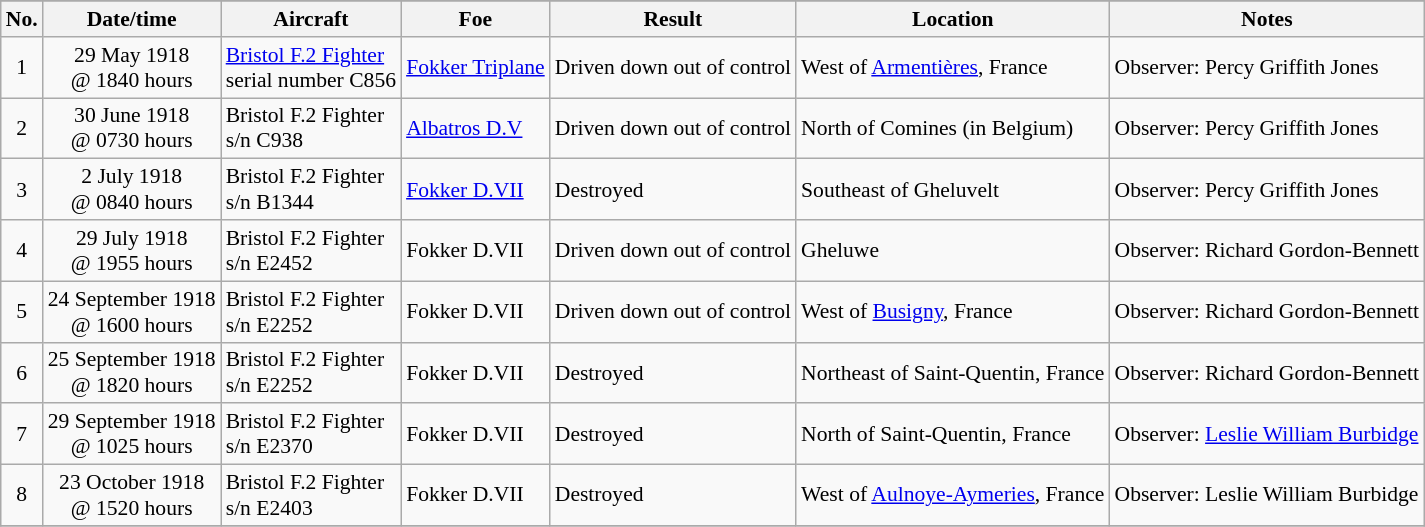<table class="wikitable" style="font-size:90%;">
<tr>
</tr>
<tr>
<th>No.</th>
<th>Date/time</th>
<th>Aircraft</th>
<th>Foe</th>
<th>Result</th>
<th>Location</th>
<th>Notes</th>
</tr>
<tr>
<td align="center">1</td>
<td align="center">29 May 1918<br>@ 1840 hours</td>
<td><a href='#'>Bristol F.2 Fighter</a><br>serial number C856</td>
<td><a href='#'>Fokker Triplane</a></td>
<td>Driven down out of control</td>
<td>West of <a href='#'>Armentières</a>, France</td>
<td>Observer: Percy Griffith Jones</td>
</tr>
<tr>
<td align="center">2</td>
<td align="center">30 June 1918<br>@ 0730 hours</td>
<td>Bristol F.2 Fighter<br>s/n C938</td>
<td><a href='#'>Albatros D.V</a></td>
<td>Driven down out of control</td>
<td>North of Comines (in Belgium)</td>
<td>Observer: Percy Griffith Jones</td>
</tr>
<tr>
<td align="center">3</td>
<td align="center">2 July 1918<br>@ 0840 hours</td>
<td>Bristol F.2 Fighter<br>s/n B1344</td>
<td><a href='#'>Fokker D.VII</a></td>
<td>Destroyed</td>
<td>Southeast of Gheluvelt</td>
<td>Observer: Percy Griffith Jones</td>
</tr>
<tr>
<td align="center">4</td>
<td align="center">29 July 1918<br>@ 1955 hours</td>
<td>Bristol F.2 Fighter<br>s/n E2452</td>
<td>Fokker D.VII</td>
<td>Driven down out of control</td>
<td>Gheluwe</td>
<td>Observer: Richard Gordon-Bennett</td>
</tr>
<tr>
<td align="center">5</td>
<td align="center">24 September 1918<br>@ 1600 hours</td>
<td>Bristol F.2 Fighter<br>s/n E2252</td>
<td>Fokker D.VII</td>
<td>Driven down out of control</td>
<td>West of <a href='#'>Busigny</a>, France</td>
<td>Observer: Richard Gordon-Bennett</td>
</tr>
<tr>
<td align="center">6</td>
<td align="center">25 September 1918<br>@ 1820 hours</td>
<td>Bristol F.2 Fighter<br>s/n E2252</td>
<td>Fokker D.VII</td>
<td>Destroyed</td>
<td>Northeast of Saint-Quentin, France</td>
<td>Observer: Richard Gordon-Bennett</td>
</tr>
<tr>
<td align="center">7</td>
<td align="center">29 September 1918<br>@ 1025 hours</td>
<td>Bristol F.2 Fighter<br>s/n E2370</td>
<td>Fokker D.VII</td>
<td>Destroyed</td>
<td>North of Saint-Quentin, France</td>
<td>Observer: <a href='#'>Leslie William Burbidge</a></td>
</tr>
<tr>
<td align="center">8</td>
<td align="center">23 October 1918<br>@ 1520 hours</td>
<td>Bristol F.2 Fighter<br>s/n E2403</td>
<td>Fokker D.VII</td>
<td>Destroyed</td>
<td>West of <a href='#'>Aulnoye-Aymeries</a>, France</td>
<td>Observer: Leslie William Burbidge</td>
</tr>
<tr>
</tr>
</table>
